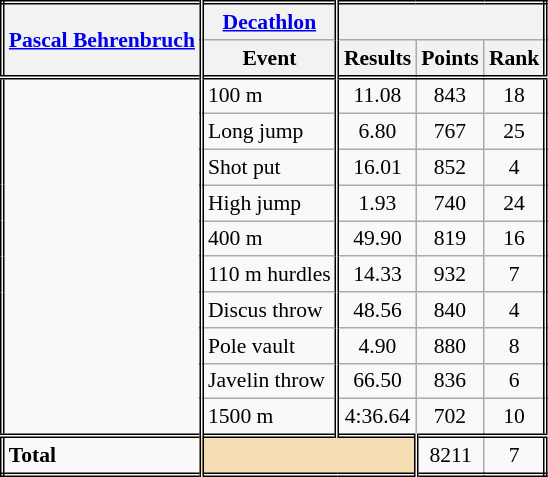<table class=wikitable style="font-size:90%; border: double;">
<tr>
<th style="border-right:double" rowspan="2"><a href='#'>Pascal Behrenbruch</a></th>
<th style="border-right:double"><a href='#'>Decathlon</a></th>
<th colspan="3"></th>
</tr>
<tr>
<th style="border-right:double">Event</th>
<th>Results</th>
<th>Points</th>
<th>Rank</th>
</tr>
<tr style="border-top: double;">
<td style="border-right:double" rowspan="10"></td>
<td style="border-right:double">100 m</td>
<td align=center>11.08</td>
<td align=center>843</td>
<td align=center>18</td>
</tr>
<tr>
<td style="border-right:double">Long jump</td>
<td align=center>6.80</td>
<td align=center>767</td>
<td align=center>25</td>
</tr>
<tr>
<td style="border-right:double">Shot put</td>
<td align=center>16.01</td>
<td align=center>852</td>
<td align=center>4</td>
</tr>
<tr>
<td style="border-right:double">High jump</td>
<td align=center>1.93</td>
<td align=center>740</td>
<td align=center>24</td>
</tr>
<tr>
<td style="border-right:double">400 m</td>
<td align=center>49.90</td>
<td align=center>819</td>
<td align=center>16</td>
</tr>
<tr>
<td style="border-right:double">110 m hurdles</td>
<td align=center>14.33</td>
<td align=center>932</td>
<td align=center>7</td>
</tr>
<tr>
<td style="border-right:double">Discus throw</td>
<td align=center>48.56</td>
<td align=center>840</td>
<td align=center>4</td>
</tr>
<tr>
<td style="border-right:double">Pole vault</td>
<td align=center>4.90</td>
<td align=center>880</td>
<td align=center>8</td>
</tr>
<tr>
<td style="border-right:double">Javelin throw</td>
<td align=center>66.50</td>
<td align=center>836</td>
<td align=center>6</td>
</tr>
<tr>
<td style="border-right:double">1500 m</td>
<td align=center>4:36.64</td>
<td align=center>702</td>
<td align=center>10</td>
</tr>
<tr style="border-top: double;">
<td style="border-right:double"><strong>Total</strong></td>
<td colspan="2" style="background:wheat; border-right:double;"></td>
<td align=center>8211</td>
<td align=center>7</td>
</tr>
</table>
